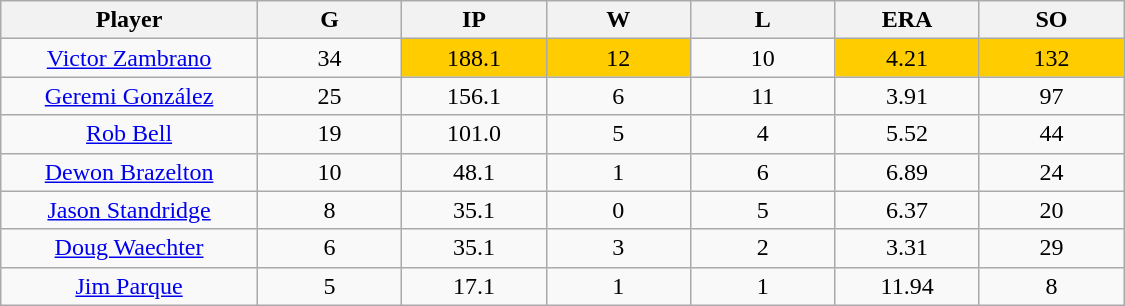<table class="wikitable sortable">
<tr>
<th bgcolor="#DDDDFF" width="16%">Player</th>
<th bgcolor="#DDDDFF" width="9%">G</th>
<th bgcolor="#DDDDFF" width="9%">IP</th>
<th bgcolor="#DDDDFF" width="9%">W</th>
<th bgcolor="#DDDDFF" width="9%">L</th>
<th bgcolor="#DDDDFF" width="9%">ERA</th>
<th bgcolor="#DDDDFF" width="9%">SO</th>
</tr>
<tr align="center">
<td><a href='#'>Victor Zambrano</a></td>
<td>34</td>
<td bgcolor="#FFCC00">188.1</td>
<td bgcolor="#FFCC00">12</td>
<td>10</td>
<td bgcolor="#FFCC00">4.21</td>
<td bgcolor="#FFCC00">132</td>
</tr>
<tr align=center>
<td><a href='#'>Geremi González</a></td>
<td>25</td>
<td>156.1</td>
<td>6</td>
<td>11</td>
<td>3.91</td>
<td>97</td>
</tr>
<tr align=center>
<td><a href='#'>Rob Bell</a></td>
<td>19</td>
<td>101.0</td>
<td>5</td>
<td>4</td>
<td>5.52</td>
<td>44</td>
</tr>
<tr align=center>
<td><a href='#'>Dewon Brazelton</a></td>
<td>10</td>
<td>48.1</td>
<td>1</td>
<td>6</td>
<td>6.89</td>
<td>24</td>
</tr>
<tr align=center>
<td><a href='#'>Jason Standridge</a></td>
<td>8</td>
<td>35.1</td>
<td>0</td>
<td>5</td>
<td>6.37</td>
<td>20</td>
</tr>
<tr align=center>
<td><a href='#'>Doug Waechter</a></td>
<td>6</td>
<td>35.1</td>
<td>3</td>
<td>2</td>
<td>3.31</td>
<td>29</td>
</tr>
<tr align=center>
<td><a href='#'>Jim Parque</a></td>
<td>5</td>
<td>17.1</td>
<td>1</td>
<td>1</td>
<td>11.94</td>
<td>8</td>
</tr>
</table>
